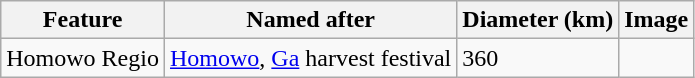<table class="wikitable sortable">
<tr>
<th class="unsortable">Feature</th>
<th class="unsortable">Named after</th>
<th>Diameter (km)</th>
<th class="unsortable">Image</th>
</tr>
<tr>
<td>Homowo Regio</td>
<td><a href='#'>Homowo</a>, <a href='#'>Ga</a> harvest festival</td>
<td>360</td>
</tr>
</table>
